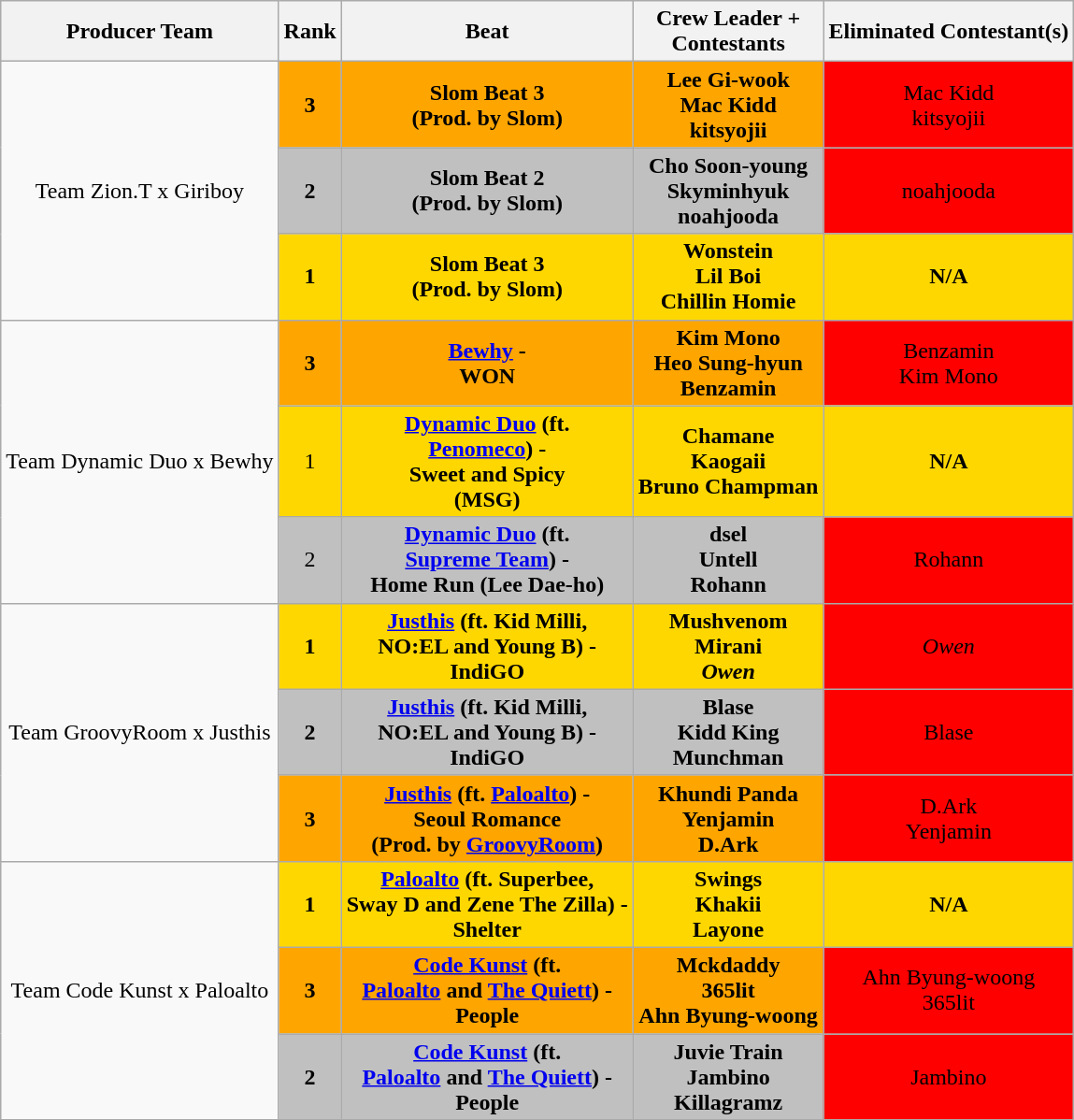<table class="wikitable" style="text-align:center">
<tr>
<th>Producer Team</th>
<th>Rank</th>
<th>Beat</th>
<th>Crew Leader + <br> Contestants</th>
<th>Eliminated Contestant(s)</th>
</tr>
<tr>
<td rowspan="3">Team Zion.T x Giriboy</td>
<td style="background:orange"><strong>3</strong></td>
<td style="background:orange"><strong>Slom Beat 3 <br> (Prod. by Slom)</strong></td>
<td style="background:orange"><strong>Lee Gi-wook<br> Mac Kidd<br>kitsyojii</strong></td>
<td style="background:red">Mac Kidd <br> kitsyojii</td>
</tr>
<tr>
<td style="background:silver"><strong>2</strong></td>
<td style="background:silver"><strong>Slom Beat 2 <br> (Prod. by Slom)</strong></td>
<td style="background:silver"><strong>Cho Soon-young<br>Skyminhyuk<br>noahjooda</strong></td>
<td style="background:red">noahjooda</td>
</tr>
<tr>
<td style="background:gold"><strong>1</strong></td>
<td style="background:gold"><strong>Slom Beat 3 <br> (Prod. by Slom)</strong></td>
<td style="background:gold"><strong>Wonstein<br>Lil Boi<br>Chillin Homie</strong></td>
<td style="background:gold"><strong>N/A</strong></td>
</tr>
<tr>
<td rowspan="3">Team Dynamic Duo x Bewhy</td>
<td style="background:orange"><strong>3</strong></td>
<td style="background:orange"><strong><a href='#'>Bewhy</a> - <br> WON</strong></td>
<td style="background:orange"><strong>Kim Mono<br>Heo Sung-hyun<br>Benzamin</strong></td>
<td style="background:red">Benzamin <br> Kim Mono</td>
</tr>
<tr>
<td style="background:gold">1</td>
<td style="background:gold"><strong><a href='#'>Dynamic Duo</a> (ft. <br><a href='#'>Penomeco</a>) - <br> Sweet and Spicy <br> (MSG)</strong></td>
<td style="background:gold"><strong>Chamane<br>Kaogaii<br>Bruno Champman</strong></td>
<td style="background:gold"><strong>N/A</strong></td>
</tr>
<tr>
<td style="background:silver">2</td>
<td style="background:silver"><strong><a href='#'>Dynamic Duo</a> (ft. <br><a href='#'>Supreme Team</a>) - <br> Home Run (Lee Dae-ho)</strong></td>
<td style="background:silver"><strong>dsel<br>Untell<br>Rohann</strong></td>
<td style="background:red">Rohann</td>
</tr>
<tr>
<td rowspan="3">Team GroovyRoom x Justhis</td>
<td style="background:gold"><strong>1</strong></td>
<td style="background:gold"><strong><a href='#'>Justhis</a> (ft. Kid Milli, <br> NO:EL and Young B) - <br> IndiGO</strong></td>
<td style="background:gold"><strong>Mushvenom<br>Mirani<br><em>Owen</em></strong></td>
<td style="background:red"><em>Owen</em></td>
</tr>
<tr>
<td style="background:silver"><strong>2</strong></td>
<td style="background:silver"><strong><a href='#'>Justhis</a> (ft. Kid Milli, <br> NO:EL and Young B) - <br> IndiGO</strong></td>
<td style="background:silver"><strong>Blase<br>Kidd King<br>Munchman</strong></td>
<td style="background:red">Blase</td>
</tr>
<tr>
<td style="background:orange"><strong>3</strong></td>
<td style="background:orange"><strong><a href='#'>Justhis</a> (ft. <a href='#'>Paloalto</a>) - <br> Seoul Romance <br> (Prod. by <a href='#'>GroovyRoom</a>)</strong></td>
<td style="background:orange"><strong>Khundi Panda<br>Yenjamin<br>D.Ark</strong></td>
<td style="background:red">D.Ark <br> Yenjamin</td>
</tr>
<tr>
<td rowspan="3">Team Code Kunst x Paloalto</td>
<td style="background:gold"><strong>1</strong></td>
<td style="background:gold"><strong><a href='#'>Paloalto</a> (ft. Superbee,<br>Sway D and Zene The Zilla) - <br> Shelter</strong></td>
<td style="background:gold"><strong>Swings<br>Khakii<br>Layone</strong></td>
<td style="background:gold"><strong>N/A</strong></td>
</tr>
<tr>
<td style="background:orange"><strong>3</strong></td>
<td style="background:orange"><strong><a href='#'>Code Kunst</a> (ft. <br><a href='#'>Paloalto</a> and <a href='#'>The Quiett</a>) - <br> People</strong></td>
<td style="background:orange"><strong>Mckdaddy<br> 365lit<br>Ahn Byung-woong</strong></td>
<td style="background:red">Ahn Byung-woong <br> 365lit</td>
</tr>
<tr>
<td style="background:silver"><strong>2</strong></td>
<td style="background:silver"><strong><a href='#'>Code Kunst</a> (ft. <br><a href='#'>Paloalto</a> and <a href='#'>The Quiett</a>) - <br> People</strong></td>
<td style="background:silver"><strong>Juvie Train<br>Jambino<br> Killagramz</strong></td>
<td style="background:red">Jambino</td>
</tr>
<tr>
</tr>
</table>
